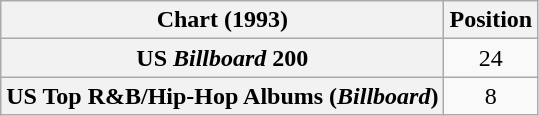<table class="wikitable plainrowheaders" style="text-align:center">
<tr>
<th scope="col">Chart (1993)</th>
<th scope="col">Position</th>
</tr>
<tr>
<th scope="row">US <em>Billboard</em> 200</th>
<td>24</td>
</tr>
<tr>
<th scope="row">US Top R&B/Hip-Hop Albums (<em>Billboard</em>)</th>
<td>8</td>
</tr>
</table>
